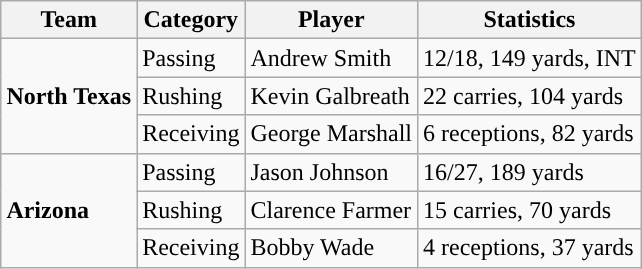<table class="wikitable" style="float: right;">
<tr>
<th>Team</th>
<th>Category</th>
<th>Player</th>
<th>Statistics</th>
</tr>
<tr>
<td rowspan=3><strong>North Texas</strong></td>
<td>Passing</td>
<td>Andrew Smith</td>
<td>12/18, 149 yards, INT</td>
</tr>
<tr>
<td>Rushing</td>
<td>Kevin Galbreath</td>
<td>22 carries, 104 yards</td>
</tr>
<tr>
<td>Receiving</td>
<td>George Marshall</td>
<td>6 receptions, 82 yards</td>
</tr>
<tr>
<td rowspan=3><strong>Arizona</strong></td>
<td>Passing</td>
<td>Jason Johnson</td>
<td>16/27, 189 yards</td>
</tr>
<tr>
<td>Rushing</td>
<td>Clarence Farmer</td>
<td>15 carries, 70 yards</td>
</tr>
<tr>
<td>Receiving</td>
<td>Bobby Wade</td>
<td>4 receptions, 37 yards</td>
</tr>
</table>
